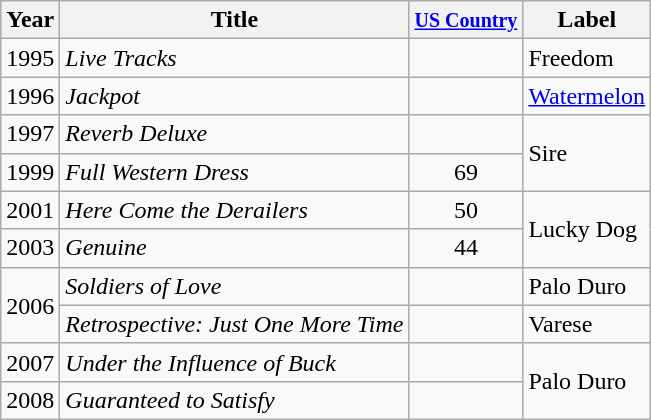<table class="wikitable">
<tr>
<th>Year</th>
<th>Title</th>
<th><small><a href='#'>US Country</a></small></th>
<th>Label</th>
</tr>
<tr>
<td>1995</td>
<td><em>Live Tracks</em></td>
<td></td>
<td>Freedom</td>
</tr>
<tr>
<td>1996</td>
<td><em>Jackpot</em></td>
<td></td>
<td><a href='#'>Watermelon</a></td>
</tr>
<tr>
<td>1997</td>
<td><em>Reverb Deluxe</em></td>
<td></td>
<td rowspan="2">Sire</td>
</tr>
<tr>
<td>1999</td>
<td><em>Full Western Dress</em></td>
<td style="text-align:center;">69</td>
</tr>
<tr>
<td>2001</td>
<td><em>Here Come the Derailers</em></td>
<td style="text-align:center;">50</td>
<td rowspan="2">Lucky Dog</td>
</tr>
<tr>
<td>2003</td>
<td><em>Genuine</em></td>
<td style="text-align:center;">44</td>
</tr>
<tr>
<td rowspan="2">2006</td>
<td><em>Soldiers of Love</em></td>
<td></td>
<td>Palo Duro</td>
</tr>
<tr>
<td><em>Retrospective: Just One More Time</em></td>
<td></td>
<td>Varese</td>
</tr>
<tr>
<td>2007</td>
<td><em>Under the Influence of Buck</em></td>
<td></td>
<td rowspan="2">Palo Duro</td>
</tr>
<tr>
<td>2008</td>
<td><em>Guaranteed to Satisfy</em></td>
<td></td>
</tr>
</table>
